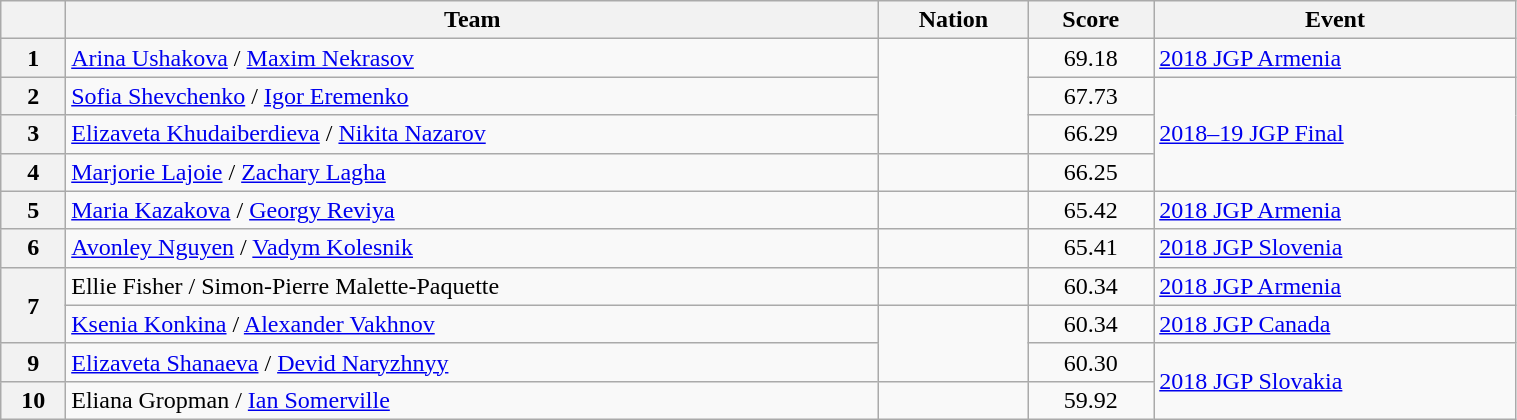<table class="wikitable sortable" style="text-align:left; width:80%">
<tr>
<th scope="col"></th>
<th scope="col">Team</th>
<th scope="col">Nation</th>
<th scope="col">Score</th>
<th scope="col">Event</th>
</tr>
<tr>
<th scope="row">1</th>
<td><a href='#'>Arina Ushakova</a> / <a href='#'>Maxim Nekrasov</a></td>
<td rowspan="3"></td>
<td style="text-align:center;">69.18</td>
<td><a href='#'>2018 JGP Armenia</a></td>
</tr>
<tr>
<th scope="row">2</th>
<td><a href='#'>Sofia Shevchenko</a> / <a href='#'>Igor Eremenko</a></td>
<td style="text-align:center;">67.73</td>
<td rowspan="3"><a href='#'>2018–19 JGP Final</a></td>
</tr>
<tr>
<th scope="row">3</th>
<td><a href='#'>Elizaveta Khudaiberdieva</a> / <a href='#'>Nikita Nazarov</a></td>
<td style="text-align:center;">66.29</td>
</tr>
<tr>
<th scope="row">4</th>
<td><a href='#'>Marjorie Lajoie</a> / <a href='#'>Zachary Lagha</a></td>
<td></td>
<td style="text-align:center;">66.25</td>
</tr>
<tr>
<th scope="row">5</th>
<td><a href='#'>Maria Kazakova</a> / <a href='#'>Georgy Reviya</a></td>
<td></td>
<td style="text-align:center;">65.42</td>
<td><a href='#'>2018 JGP Armenia</a></td>
</tr>
<tr>
<th scope="row">6</th>
<td><a href='#'>Avonley Nguyen</a> / <a href='#'>Vadym Kolesnik</a></td>
<td></td>
<td style="text-align:center;">65.41</td>
<td><a href='#'>2018 JGP Slovenia</a></td>
</tr>
<tr>
<th scope="row" rowspan="2">7</th>
<td>Ellie Fisher / Simon-Pierre Malette-Paquette</td>
<td></td>
<td style="text-align:center;">60.34</td>
<td><a href='#'>2018 JGP Armenia</a></td>
</tr>
<tr>
<td><a href='#'>Ksenia Konkina</a> / <a href='#'>Alexander Vakhnov</a></td>
<td rowspan="2"></td>
<td style="text-align:center;">60.34</td>
<td><a href='#'>2018 JGP Canada</a></td>
</tr>
<tr>
<th scope="row">9</th>
<td><a href='#'>Elizaveta Shanaeva</a> / <a href='#'>Devid Naryzhnyy</a></td>
<td style="text-align:center;">60.30</td>
<td rowspan="2"><a href='#'>2018 JGP Slovakia</a></td>
</tr>
<tr>
<th scope="row">10</th>
<td>Eliana Gropman / <a href='#'>Ian Somerville</a></td>
<td></td>
<td style="text-align:center;">59.92</td>
</tr>
</table>
